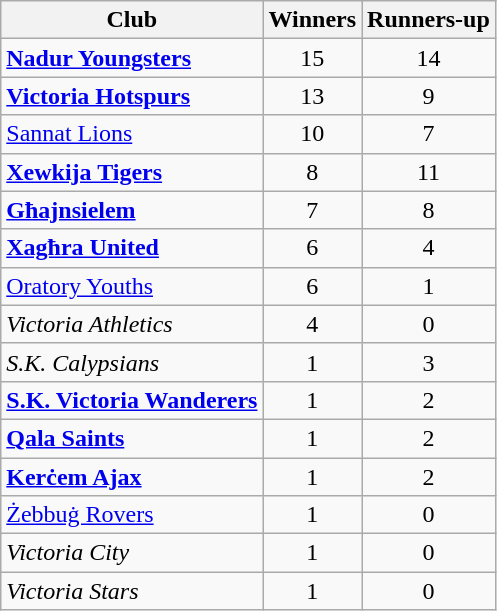<table class="wikitable sortable">
<tr>
<th>Club</th>
<th>Winners</th>
<th>Runners-up</th>
</tr>
<tr>
<td><strong><a href='#'>Nadur Youngsters</a></strong> </td>
<td align="center">15</td>
<td align="center">14</td>
</tr>
<tr>
<td><strong><a href='#'>Victoria Hotspurs</a></strong> </td>
<td align="center">13</td>
<td align="center">9</td>
</tr>
<tr>
<td><a href='#'>Sannat Lions</a> </td>
<td align="center">10</td>
<td align="center">7</td>
</tr>
<tr>
<td><strong><a href='#'>Xewkija Tigers</a></strong></td>
<td align="center">8</td>
<td align="center">11</td>
</tr>
<tr>
<td><strong><a href='#'>Għajnsielem</a></strong></td>
<td align="center">7</td>
<td align="center">8</td>
</tr>
<tr>
<td><strong><a href='#'>Xagħra United</a></strong></td>
<td align="center">6</td>
<td align="center">4</td>
</tr>
<tr>
<td><a href='#'>Oratory Youths</a></td>
<td align="center">6</td>
<td align="center">1</td>
</tr>
<tr>
<td><em>Victoria Athletics</em></td>
<td align="center">4</td>
<td align="center">0</td>
</tr>
<tr>
<td><em>S.K. Calypsians</em></td>
<td align="center">1</td>
<td align="center">3</td>
</tr>
<tr>
<td><strong><a href='#'>S.K. Victoria Wanderers</a></strong></td>
<td align="center">1</td>
<td align="center">2</td>
</tr>
<tr>
<td><strong><a href='#'>Qala Saints</a></strong></td>
<td align="center">1</td>
<td align="center">2</td>
</tr>
<tr>
<td><strong><a href='#'>Kerċem Ajax</a></strong></td>
<td align="center">1</td>
<td align="center">2</td>
</tr>
<tr>
<td><a href='#'>Żebbuġ Rovers</a></td>
<td align="center">1</td>
<td align="center">0</td>
</tr>
<tr>
<td><em>Victoria City</em></td>
<td align="center">1</td>
<td align="center">0</td>
</tr>
<tr>
<td><em>Victoria Stars</em></td>
<td align="center">1</td>
<td align="center">0</td>
</tr>
</table>
